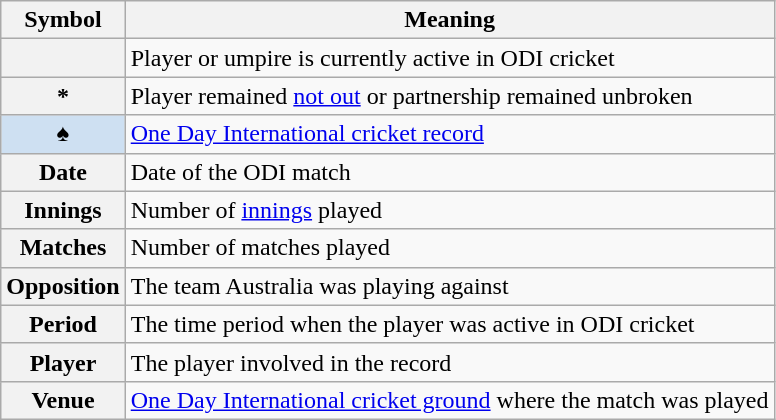<table class="wikitable plainrowheaders">
<tr>
<th scope=col>Symbol</th>
<th scope=col>Meaning</th>
</tr>
<tr>
<th scope=row></th>
<td>Player or umpire is currently active in ODI cricket</td>
</tr>
<tr>
<th scope=row>*</th>
<td>Player remained <a href='#'>not out</a> or partnership remained unbroken</td>
</tr>
<tr>
<th scope=row style=background:#cee0f2;>♠</th>
<td><a href='#'>One Day International cricket record</a></td>
</tr>
<tr>
<th scope=row>Date</th>
<td>Date of the ODI match</td>
</tr>
<tr>
<th scope=row>Innings</th>
<td>Number of <a href='#'>innings</a> played</td>
</tr>
<tr>
<th scope=row>Matches</th>
<td>Number of matches played</td>
</tr>
<tr>
<th scope=row>Opposition</th>
<td>The team Australia was playing against</td>
</tr>
<tr>
<th scope=row>Period</th>
<td>The time period when the player was active in ODI cricket</td>
</tr>
<tr>
<th scope=row>Player</th>
<td>The player involved in the record</td>
</tr>
<tr>
<th scope=row>Venue</th>
<td><a href='#'>One Day International cricket ground</a> where the match was played</td>
</tr>
</table>
